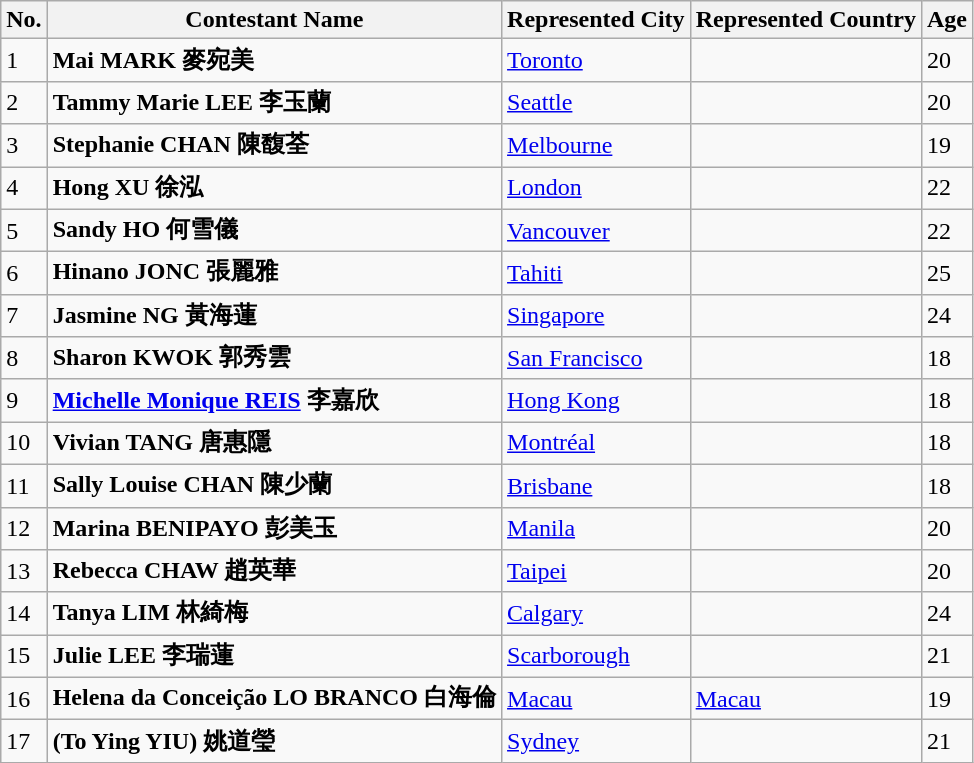<table class="sortable wikitable">
<tr>
<th>No.</th>
<th>Contestant Name</th>
<th>Represented City</th>
<th>Represented Country</th>
<th>Age</th>
</tr>
<tr>
<td>1</td>
<td><strong>Mai MARK 麥宛美</strong></td>
<td><a href='#'>Toronto</a></td>
<td></td>
<td>20</td>
</tr>
<tr>
<td>2</td>
<td><strong>Tammy Marie LEE 李玉蘭</strong></td>
<td><a href='#'>Seattle</a></td>
<td></td>
<td>20</td>
</tr>
<tr>
<td>3</td>
<td><strong>Stephanie CHAN 陳馥荃</strong></td>
<td><a href='#'>Melbourne</a></td>
<td></td>
<td>19</td>
</tr>
<tr>
<td>4</td>
<td><strong>Hong XU 徐泓</strong></td>
<td><a href='#'>London</a></td>
<td></td>
<td>22</td>
</tr>
<tr>
<td>5</td>
<td><strong>Sandy HO 何雪儀</strong></td>
<td><a href='#'>Vancouver</a></td>
<td></td>
<td>22</td>
</tr>
<tr>
<td>6</td>
<td><strong>Hinano JONC 張麗雅</strong></td>
<td><a href='#'>Tahiti</a></td>
<td></td>
<td>25</td>
</tr>
<tr>
<td>7</td>
<td><strong>Jasmine NG 黃海蓮</strong></td>
<td><a href='#'>Singapore</a></td>
<td></td>
<td>24</td>
</tr>
<tr>
<td>8</td>
<td><strong>Sharon KWOK 郭秀雲</strong></td>
<td><a href='#'>San Francisco</a></td>
<td></td>
<td>18</td>
</tr>
<tr>
<td>9</td>
<td><strong><a href='#'>Michelle Monique REIS</a> 李嘉欣</strong></td>
<td><a href='#'>Hong Kong</a></td>
<td></td>
<td>18</td>
</tr>
<tr>
<td>10</td>
<td><strong>Vivian TANG 唐惠隱</strong></td>
<td><a href='#'>Montréal</a></td>
<td></td>
<td>18</td>
</tr>
<tr>
<td>11</td>
<td><strong>Sally Louise CHAN 陳少蘭</strong></td>
<td><a href='#'>Brisbane</a></td>
<td></td>
<td>18</td>
</tr>
<tr>
<td>12</td>
<td><strong>Marina BENIPAYO 彭美玉</strong></td>
<td><a href='#'>Manila</a></td>
<td></td>
<td>20</td>
</tr>
<tr>
<td>13</td>
<td><strong>Rebecca CHAW 趙英華</strong></td>
<td><a href='#'>Taipei</a></td>
<td></td>
<td>20</td>
</tr>
<tr>
<td>14</td>
<td><strong>Tanya LIM 林綺梅</strong></td>
<td><a href='#'>Calgary</a></td>
<td></td>
<td>24</td>
</tr>
<tr>
<td>15</td>
<td><strong>Julie LEE 李瑞蓮</strong></td>
<td><a href='#'>Scarborough</a></td>
<td></td>
<td>21</td>
</tr>
<tr>
<td>16</td>
<td><strong>Helena da Conceição LO BRANCO 白海倫</strong></td>
<td><a href='#'>Macau</a></td>
<td> <a href='#'>Macau</a></td>
<td>19</td>
</tr>
<tr>
<td>17</td>
<td><strong>(To Ying YIU) 姚道瑩</strong></td>
<td><a href='#'>Sydney</a></td>
<td></td>
<td>21</td>
</tr>
</table>
